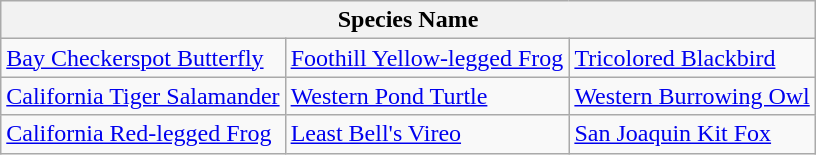<table class="wikitable">
<tr>
<th colspan="3">Species Name</th>
</tr>
<tr>
<td><a href='#'>Bay Checkerspot Butterfly</a></td>
<td><a href='#'>Foothill Yellow-legged Frog</a></td>
<td><a href='#'>Tricolored Blackbird</a></td>
</tr>
<tr>
<td><a href='#'>California Tiger Salamander</a></td>
<td><a href='#'>Western Pond Turtle</a></td>
<td><a href='#'>Western Burrowing Owl</a></td>
</tr>
<tr>
<td><a href='#'>California Red-legged Frog</a></td>
<td><a href='#'>Least Bell's Vireo</a></td>
<td><a href='#'>San Joaquin Kit Fox</a></td>
</tr>
</table>
